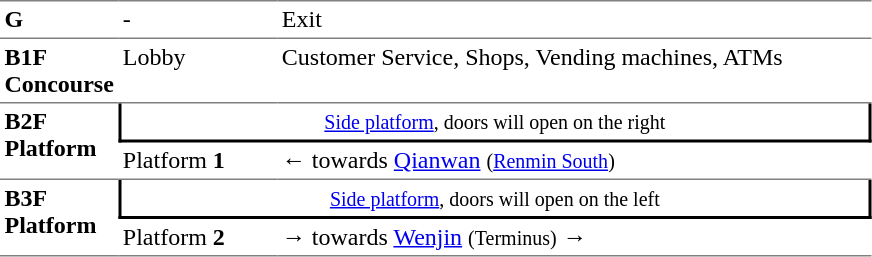<table table border=0 cellspacing=0 cellpadding=3>
<tr>
<td style="border-top:solid 1px gray;" width=50 valign=top><strong>G</strong></td>
<td style="border-top:solid 1px gray;" width=100 valign=top>-</td>
<td style="border-top:solid 1px gray;" width=390 valign=top>Exit</td>
</tr>
<tr>
<td style="border-bottom:solid 1px gray; border-top:solid 1px gray;" valign=top width=50><strong>B1F<br>Concourse</strong></td>
<td style="border-bottom:solid 1px gray; border-top:solid 1px gray;" valign=top width=100>Lobby</td>
<td style="border-bottom:solid 1px gray; border-top:solid 1px gray;" valign=top width=390>Customer Service, Shops, Vending machines, ATMs</td>
</tr>
<tr>
<td style="border-bottom:solid 1px gray;" rowspan="2" valign=top><strong>B2F<br>Platform</strong></td>
<td style="border-right:solid 2px black;border-left:solid 2px black;border-top:solid 0 gray;border-bottom:solid 2px black;text-align:center;" colspan=2><small><a href='#'>Side platform</a>, doors will open on the right</small></td>
</tr>
<tr>
<td style="border-bottom:solid 1px gray;" valign=top>Platform <strong>1</strong></td>
<td style="border-bottom:solid 1px gray;" valign=top>←  towards <a href='#'>Qianwan</a> <small>(<a href='#'>Renmin South</a>)</small></td>
</tr>
<tr>
<td style="border-bottom:solid 1px gray;" rowspan="2" valign=top><strong>B3F<br>Platform</strong></td>
<td style="border-right:solid 2px black;border-left:solid 2px black;border-top:solid 0 gray;border-bottom:solid 2px black;text-align:center;" colspan=2><small><a href='#'>Side platform</a>, doors will open on the left</small></td>
</tr>
<tr>
<td style="border-bottom:solid 1px gray;" valign=top>Platform <strong>2</strong></td>
<td style="border-bottom:solid 1px gray;" valign=top><span>→</span>  towards <a href='#'>Wenjin</a> <small>(Terminus)</small> →</td>
</tr>
</table>
